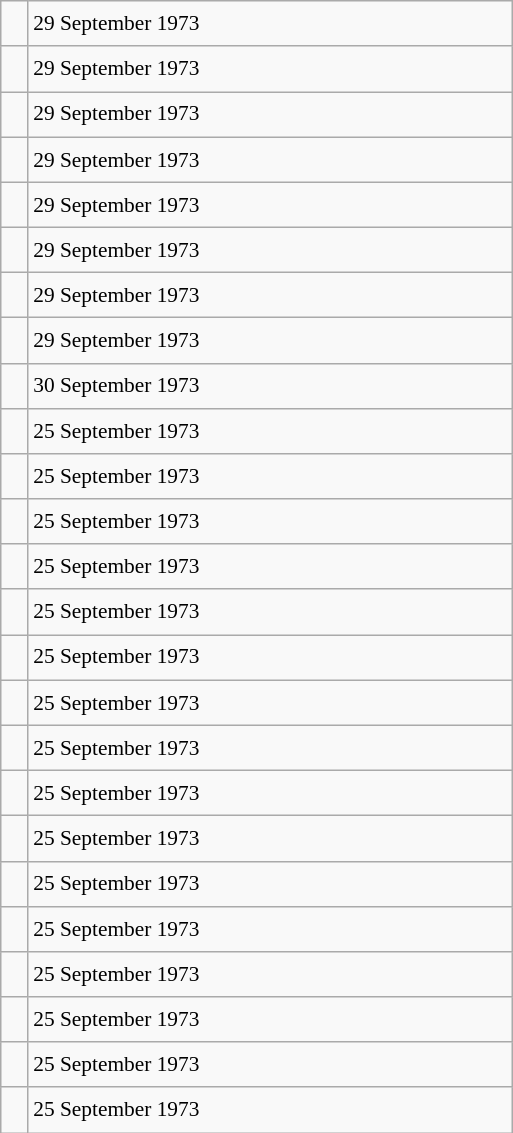<table class="wikitable" style="font-size: 89%; float: left; width: 24em; margin-right: 1em; line-height: 1.65em">
<tr>
<td></td>
<td>29 September 1973</td>
</tr>
<tr>
<td></td>
<td>29 September 1973</td>
</tr>
<tr>
<td></td>
<td>29 September 1973</td>
</tr>
<tr>
<td></td>
<td>29 September 1973</td>
</tr>
<tr>
<td></td>
<td>29 September 1973</td>
</tr>
<tr>
<td></td>
<td>29 September 1973</td>
</tr>
<tr>
<td></td>
<td>29 September 1973</td>
</tr>
<tr>
<td></td>
<td>29 September 1973</td>
</tr>
<tr>
<td></td>
<td>30 September 1973</td>
</tr>
<tr>
<td></td>
<td>25 September 1973</td>
</tr>
<tr>
<td></td>
<td>25 September 1973</td>
</tr>
<tr>
<td></td>
<td>25 September 1973</td>
</tr>
<tr>
<td></td>
<td>25 September 1973</td>
</tr>
<tr>
<td></td>
<td>25 September 1973</td>
</tr>
<tr>
<td></td>
<td>25 September 1973</td>
</tr>
<tr>
<td></td>
<td>25 September 1973</td>
</tr>
<tr>
<td></td>
<td>25 September 1973</td>
</tr>
<tr>
<td></td>
<td>25 September 1973</td>
</tr>
<tr>
<td></td>
<td>25 September 1973</td>
</tr>
<tr>
<td></td>
<td>25 September 1973</td>
</tr>
<tr>
<td></td>
<td>25 September 1973</td>
</tr>
<tr>
<td></td>
<td>25 September 1973</td>
</tr>
<tr>
<td></td>
<td>25 September 1973</td>
</tr>
<tr>
<td></td>
<td>25 September 1973</td>
</tr>
<tr>
<td></td>
<td>25 September 1973</td>
</tr>
</table>
